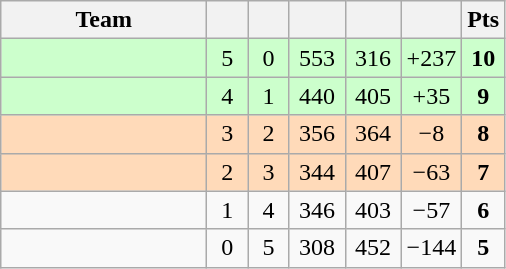<table class="wikitable" style="text-align:center;">
<tr>
<th width=130>Team</th>
<th width=20></th>
<th width=20></th>
<th width=30></th>
<th width=30></th>
<th width=30></th>
<th width=20>Pts</th>
</tr>
<tr bgcolor="#ccffcc">
<td align=left></td>
<td>5</td>
<td>0</td>
<td>553</td>
<td>316</td>
<td>+237</td>
<td><strong>10</strong></td>
</tr>
<tr bgcolor="#ccffcc">
<td align=left></td>
<td>4</td>
<td>1</td>
<td>440</td>
<td>405</td>
<td>+35</td>
<td><strong>9</strong></td>
</tr>
<tr bgcolor="#ffdab9">
<td align=left></td>
<td>3</td>
<td>2</td>
<td>356</td>
<td>364</td>
<td>−8</td>
<td><strong>8</strong></td>
</tr>
<tr bgcolor="#ffdab9">
<td align=left></td>
<td>2</td>
<td>3</td>
<td>344</td>
<td>407</td>
<td>−63</td>
<td><strong>7</strong></td>
</tr>
<tr>
<td align=left></td>
<td>1</td>
<td>4</td>
<td>346</td>
<td>403</td>
<td>−57</td>
<td><strong>6</strong></td>
</tr>
<tr>
<td align=left></td>
<td>0</td>
<td>5</td>
<td>308</td>
<td>452</td>
<td>−144</td>
<td><strong>5</strong></td>
</tr>
</table>
